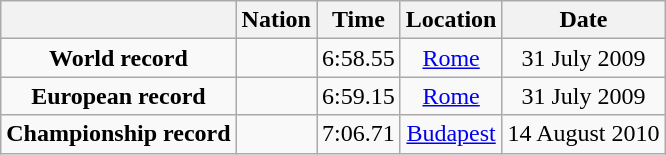<table class=wikitable style=text-align:center>
<tr>
<th></th>
<th>Nation</th>
<th>Time</th>
<th>Location</th>
<th>Date</th>
</tr>
<tr>
<td><strong>World record</strong></td>
<td align=left></td>
<td align=left>6:58.55</td>
<td><a href='#'>Rome</a></td>
<td>31 July 2009</td>
</tr>
<tr>
<td><strong>European record</strong></td>
<td align=left></td>
<td align=left>6:59.15</td>
<td><a href='#'>Rome</a></td>
<td>31 July 2009</td>
</tr>
<tr>
<td><strong>Championship record</strong></td>
<td align=left></td>
<td align=left>7:06.71</td>
<td><a href='#'>Budapest</a></td>
<td>14 August 2010</td>
</tr>
</table>
